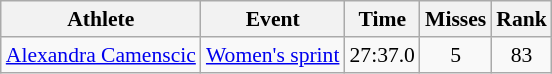<table class="wikitable" style="font-size:90%">
<tr>
<th>Athlete</th>
<th>Event</th>
<th>Time</th>
<th>Misses</th>
<th>Rank</th>
</tr>
<tr align=center>
<td align=left><a href='#'>Alexandra Camenscic</a></td>
<td align=left><a href='#'>Women's sprint</a></td>
<td>27:37.0</td>
<td>5</td>
<td>83</td>
</tr>
</table>
